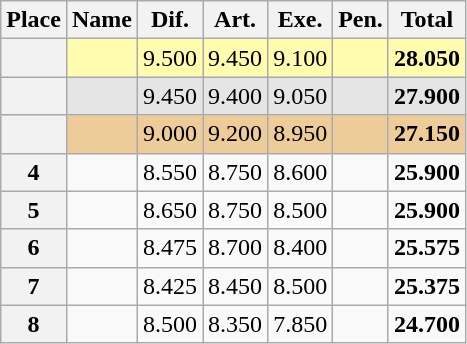<table class="wikitable sortable" style="text-align:center">
<tr>
<th scope=col>Place</th>
<th scope=col>Name</th>
<th scope=col>Dif.</th>
<th scope=col>Art.</th>
<th scope=col>Exe.</th>
<th scope=col>Pen.</th>
<th scope=col>Total</th>
</tr>
<tr bgcolor=fffcaf>
<th scope=row></th>
<td align=left></td>
<td>9.500</td>
<td>9.450</td>
<td>9.100</td>
<td></td>
<td><strong>28.050</strong></td>
</tr>
<tr bgcolor=e5e5e5>
<th scope=row></th>
<td align=left></td>
<td>9.450</td>
<td>9.400</td>
<td>9.050</td>
<td></td>
<td><strong>27.900</strong></td>
</tr>
<tr bgcolor=eecc99>
<th scope=row></th>
<td align=left></td>
<td>9.000</td>
<td>9.200</td>
<td>8.950</td>
<td></td>
<td><strong>27.150</strong></td>
</tr>
<tr>
<th scope=row><strong>4</strong></th>
<td align=left></td>
<td>8.550</td>
<td>8.750</td>
<td>8.600</td>
<td></td>
<td><strong>25.900</strong></td>
</tr>
<tr>
<th scope=row><strong>5</strong></th>
<td align=left></td>
<td>8.650</td>
<td>8.750</td>
<td>8.500</td>
<td></td>
<td><strong>25.900</strong></td>
</tr>
<tr>
<th scope=row><strong>6</strong></th>
<td align=left></td>
<td>8.475</td>
<td>8.700</td>
<td>8.400</td>
<td></td>
<td><strong>25.575</strong></td>
</tr>
<tr>
<th scope=row><strong>7</strong></th>
<td align=left></td>
<td>8.425</td>
<td>8.450</td>
<td>8.500</td>
<td></td>
<td><strong>25.375</strong></td>
</tr>
<tr>
<th scope=row><strong>8</strong></th>
<td align=left></td>
<td>8.500</td>
<td>8.350</td>
<td>7.850</td>
<td></td>
<td><strong>24.700</strong></td>
</tr>
</table>
